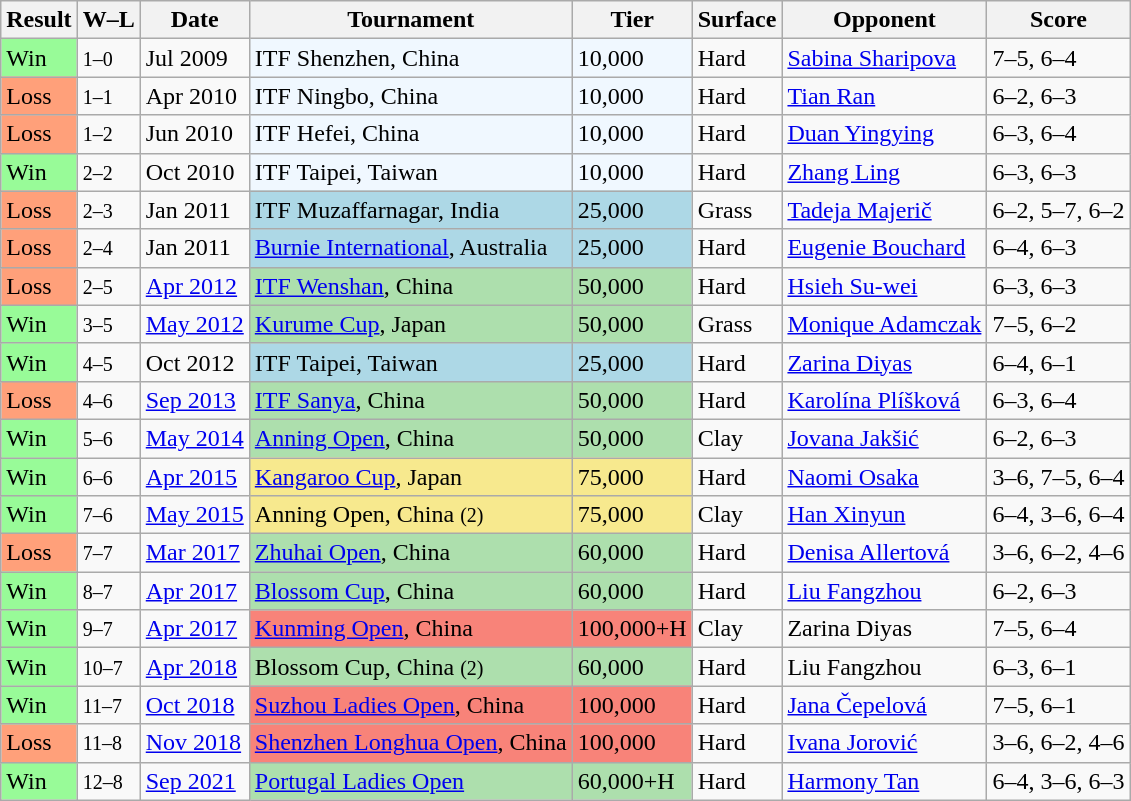<table class="sortable wikitable">
<tr>
<th>Result</th>
<th class="unsortable">W–L</th>
<th>Date</th>
<th>Tournament</th>
<th>Tier</th>
<th>Surface</th>
<th>Opponent</th>
<th class="unsortable">Score</th>
</tr>
<tr>
<td style="background:#98fb98;">Win</td>
<td><small>1–0</small></td>
<td>Jul 2009</td>
<td style="background:#f0f8ff;">ITF Shenzhen, China</td>
<td style="background:#f0f8ff;">10,000</td>
<td>Hard</td>
<td> <a href='#'>Sabina Sharipova</a></td>
<td>7–5, 6–4</td>
</tr>
<tr>
<td style="background:#ffa07a;">Loss</td>
<td><small>1–1</small></td>
<td>Apr 2010</td>
<td style="background:#f0f8ff;">ITF Ningbo, China</td>
<td style="background:#f0f8ff;">10,000</td>
<td>Hard</td>
<td> <a href='#'>Tian Ran</a></td>
<td>6–2, 6–3</td>
</tr>
<tr>
<td style="background:#ffa07a;">Loss</td>
<td><small>1–2</small></td>
<td>Jun 2010</td>
<td style="background:#f0f8ff;">ITF Hefei, China</td>
<td style="background:#f0f8ff;">10,000</td>
<td>Hard</td>
<td> <a href='#'>Duan Yingying</a></td>
<td>6–3, 6–4</td>
</tr>
<tr>
<td style="background:#98fb98;">Win</td>
<td><small>2–2</small></td>
<td>Oct 2010</td>
<td style="background:#f0f8ff;">ITF Taipei, Taiwan</td>
<td style="background:#f0f8ff;">10,000</td>
<td>Hard</td>
<td> <a href='#'>Zhang Ling</a></td>
<td>6–3, 6–3</td>
</tr>
<tr>
<td style="background:#ffa07a;">Loss</td>
<td><small>2–3</small></td>
<td>Jan 2011</td>
<td style="background:lightblue;">ITF Muzaffarnagar, India</td>
<td style="background:lightblue;">25,000</td>
<td>Grass</td>
<td> <a href='#'>Tadeja Majerič</a></td>
<td>6–2, 5–7, 6–2</td>
</tr>
<tr>
<td style="background:#ffa07a;">Loss</td>
<td><small>2–4</small></td>
<td>Jan 2011</td>
<td style="background:lightblue;"><a href='#'>Burnie International</a>, Australia</td>
<td style="background:lightblue;">25,000</td>
<td>Hard</td>
<td> <a href='#'>Eugenie Bouchard</a></td>
<td>6–4, 6–3</td>
</tr>
<tr>
<td style="background:#ffa07a;">Loss</td>
<td><small>2–5</small></td>
<td><a href='#'>Apr 2012</a></td>
<td style="background:#addfad;"><a href='#'>ITF Wenshan</a>, China</td>
<td style="background:#addfad;">50,000</td>
<td>Hard</td>
<td> <a href='#'>Hsieh Su-wei</a></td>
<td>6–3, 6–3</td>
</tr>
<tr>
<td style="background:#98fb98;">Win</td>
<td><small>3–5</small></td>
<td><a href='#'>May 2012</a></td>
<td style="background:#addfad;"><a href='#'>Kurume Cup</a>, Japan</td>
<td style="background:#addfad;">50,000</td>
<td>Grass</td>
<td> <a href='#'>Monique Adamczak</a></td>
<td>7–5, 6–2</td>
</tr>
<tr>
<td style="background:#98fb98;">Win</td>
<td><small>4–5</small></td>
<td>Oct 2012</td>
<td style="background:lightblue;">ITF Taipei, Taiwan</td>
<td style="background:lightblue;">25,000</td>
<td>Hard</td>
<td> <a href='#'>Zarina Diyas</a></td>
<td>6–4, 6–1</td>
</tr>
<tr>
<td style="background:#ffa07a;">Loss</td>
<td><small>4–6</small></td>
<td><a href='#'>Sep 2013</a></td>
<td style="background:#addfad;"><a href='#'>ITF Sanya</a>, China</td>
<td style="background:#addfad;">50,000</td>
<td>Hard</td>
<td> <a href='#'>Karolína Plíšková</a></td>
<td>6–3, 6–4</td>
</tr>
<tr>
<td style="background:#98fb98;">Win</td>
<td><small>5–6</small></td>
<td><a href='#'>May 2014</a></td>
<td style="background:#addfad;"><a href='#'>Anning Open</a>, China</td>
<td style="background:#addfad;">50,000</td>
<td>Clay</td>
<td> <a href='#'>Jovana Jakšić</a></td>
<td>6–2, 6–3</td>
</tr>
<tr>
<td style="background:#98fb98;">Win</td>
<td><small>6–6</small></td>
<td><a href='#'>Apr 2015</a></td>
<td style="background:#f7e98e;"><a href='#'>Kangaroo Cup</a>, Japan</td>
<td style="background:#f7e98e;">75,000</td>
<td>Hard</td>
<td> <a href='#'>Naomi Osaka</a></td>
<td>3–6, 7–5, 6–4</td>
</tr>
<tr>
<td style="background:#98fb98;">Win</td>
<td><small>7–6</small></td>
<td><a href='#'>May 2015</a></td>
<td style="background:#f7e98e;">Anning Open, China <small>(2)</small></td>
<td style="background:#f7e98e;">75,000</td>
<td>Clay</td>
<td> <a href='#'>Han Xinyun</a></td>
<td>6–4, 3–6, 6–4</td>
</tr>
<tr>
<td style="background:#ffa07a;">Loss</td>
<td><small>7–7</small></td>
<td><a href='#'>Mar 2017</a></td>
<td style="background:#addfad;"><a href='#'>Zhuhai Open</a>, China</td>
<td style="background:#addfad;">60,000</td>
<td>Hard</td>
<td> <a href='#'>Denisa Allertová</a></td>
<td>3–6, 6–2, 4–6</td>
</tr>
<tr>
<td style="background:#98fb98;">Win</td>
<td><small>8–7</small></td>
<td><a href='#'>Apr 2017</a></td>
<td style="background:#addfad;"><a href='#'>Blossom Cup</a>, China</td>
<td style="background:#addfad;">60,000</td>
<td>Hard</td>
<td> <a href='#'>Liu Fangzhou</a></td>
<td>6–2, 6–3</td>
</tr>
<tr>
<td style="background:#98fb98;">Win</td>
<td><small>9–7</small></td>
<td><a href='#'>Apr 2017</a></td>
<td style="background:#f88379;"><a href='#'>Kunming Open</a>, China</td>
<td style="background:#f88379;">100,000+H</td>
<td>Clay</td>
<td> Zarina Diyas</td>
<td>7–5, 6–4</td>
</tr>
<tr>
<td style="background:#98fb98;">Win</td>
<td><small>10–7</small></td>
<td><a href='#'>Apr 2018</a></td>
<td style="background:#addfad;">Blossom Cup, China <small>(2)</small></td>
<td style="background:#addfad;">60,000</td>
<td>Hard</td>
<td> Liu Fangzhou</td>
<td>6–3, 6–1</td>
</tr>
<tr>
<td style="background:#98fb98;">Win</td>
<td><small>11–7</small></td>
<td><a href='#'>Oct 2018</a></td>
<td style="background:#f88379;"><a href='#'>Suzhou Ladies Open</a>, China</td>
<td style="background:#f88379;">100,000</td>
<td>Hard</td>
<td> <a href='#'>Jana Čepelová</a></td>
<td>7–5, 6–1</td>
</tr>
<tr>
<td style="background:#ffa07a;">Loss</td>
<td><small>11–8</small></td>
<td><a href='#'>Nov 2018</a></td>
<td style="background:#f88379;"><a href='#'>Shenzhen Longhua Open</a>, China</td>
<td style="background:#f88379;">100,000</td>
<td>Hard</td>
<td> <a href='#'>Ivana Jorović</a></td>
<td>3–6, 6–2, 4–6</td>
</tr>
<tr>
<td style="background:#98fb98;">Win</td>
<td><small>12–8</small></td>
<td><a href='#'>Sep 2021</a></td>
<td style="background:#addfad;"><a href='#'>Portugal Ladies Open</a></td>
<td style="background:#addfad;">60,000+H</td>
<td>Hard</td>
<td> <a href='#'>Harmony Tan</a></td>
<td>6–4, 3–6, 6–3</td>
</tr>
</table>
